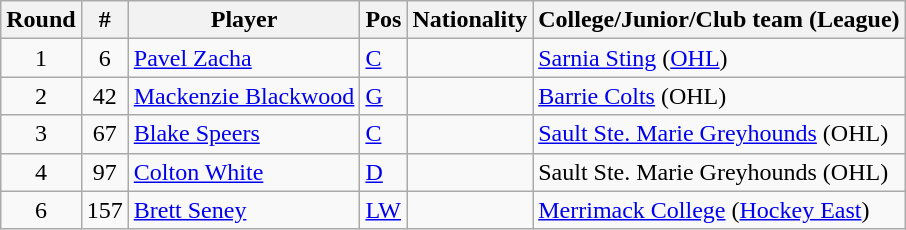<table class="wikitable">
<tr>
<th>Round</th>
<th>#</th>
<th>Player</th>
<th>Pos</th>
<th>Nationality</th>
<th>College/Junior/Club team (League)</th>
</tr>
<tr>
<td style="text-align:center">1</td>
<td style="text-align:center">6</td>
<td><a href='#'>Pavel Zacha</a></td>
<td><a href='#'>C</a></td>
<td></td>
<td><a href='#'>Sarnia Sting</a> (<a href='#'>OHL</a>)</td>
</tr>
<tr>
<td style="text-align:center">2</td>
<td style="text-align:center">42</td>
<td><a href='#'>Mackenzie Blackwood</a></td>
<td><a href='#'>G</a></td>
<td></td>
<td><a href='#'>Barrie Colts</a> (OHL)</td>
</tr>
<tr>
<td style="text-align:center">3</td>
<td style="text-align:center">67</td>
<td><a href='#'>Blake Speers</a></td>
<td><a href='#'>C</a></td>
<td></td>
<td><a href='#'>Sault Ste. Marie Greyhounds</a> (OHL)</td>
</tr>
<tr>
<td style="text-align:center">4</td>
<td style="text-align:center">97</td>
<td><a href='#'>Colton White</a></td>
<td><a href='#'>D</a></td>
<td></td>
<td>Sault Ste. Marie Greyhounds (OHL)</td>
</tr>
<tr>
<td style="text-align:center">6</td>
<td style="text-align:center">157</td>
<td><a href='#'>Brett Seney</a></td>
<td><a href='#'>LW</a></td>
<td></td>
<td><a href='#'>Merrimack College</a> (<a href='#'>Hockey East</a>)</td>
</tr>
</table>
